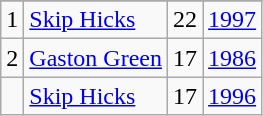<table class="wikitable">
<tr>
</tr>
<tr>
<td>1</td>
<td><a href='#'>Skip Hicks</a></td>
<td>22</td>
<td><a href='#'>1997</a></td>
</tr>
<tr>
<td>2</td>
<td><a href='#'>Gaston Green</a></td>
<td>17</td>
<td><a href='#'>1986</a></td>
</tr>
<tr>
<td></td>
<td><a href='#'>Skip Hicks</a></td>
<td>17</td>
<td><a href='#'>1996</a></td>
</tr>
</table>
